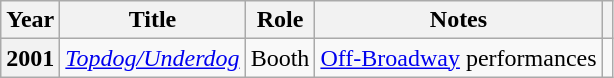<table class="wikitable plainrowheaders" style="margin-right: 0;">
<tr>
<th scope="col">Year</th>
<th scope="col">Title</th>
<th scope="col">Role</th>
<th scope="col">Notes</th>
<th scope="col"></th>
</tr>
<tr>
<th scope="row">2001</th>
<td><em><a href='#'>Topdog/Underdog</a></em></td>
<td>Booth</td>
<td><a href='#'>Off-Broadway</a> performances</td>
<td style="text-align: center;"></td>
</tr>
</table>
